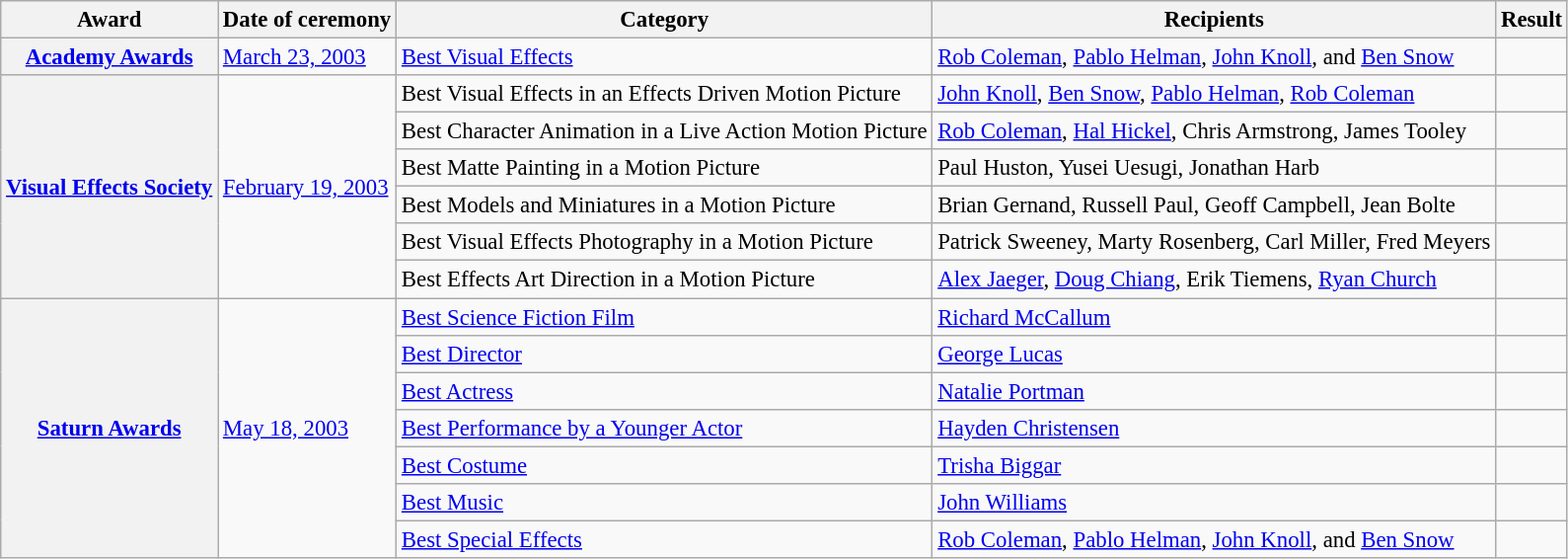<table class="wikitable plainrowheaders" style="font-size: 95%;">
<tr>
<th scope="col">Award</th>
<th scope="col">Date of ceremony</th>
<th scope="col">Category</th>
<th scope="col">Recipients</th>
<th scope="col">Result</th>
</tr>
<tr>
<th scope="row"><a href='#'>Academy Awards</a></th>
<td><a href='#'>March 23, 2003</a></td>
<td><a href='#'>Best Visual Effects</a></td>
<td><a href='#'>Rob Coleman</a>, <a href='#'>Pablo Helman</a>, <a href='#'>John Knoll</a>, and <a href='#'>Ben Snow</a></td>
<td></td>
</tr>
<tr>
<th scope="row" rowspan="6"><a href='#'>Visual Effects Society</a></th>
<td rowspan="6"><a href='#'>February 19, 2003</a></td>
<td>Best Visual Effects in an Effects Driven Motion Picture</td>
<td><a href='#'>John Knoll</a>, <a href='#'>Ben Snow</a>, <a href='#'>Pablo Helman</a>, <a href='#'>Rob Coleman</a></td>
<td></td>
</tr>
<tr>
<td>Best Character Animation in a Live Action Motion Picture</td>
<td><a href='#'>Rob Coleman</a>, <a href='#'>Hal Hickel</a>, Chris Armstrong, James Tooley</td>
<td></td>
</tr>
<tr>
<td>Best Matte Painting in a Motion Picture</td>
<td>Paul Huston, Yusei Uesugi, Jonathan Harb</td>
<td></td>
</tr>
<tr>
<td>Best Models and Miniatures in a Motion Picture</td>
<td>Brian Gernand, Russell Paul, Geoff Campbell, Jean Bolte</td>
<td></td>
</tr>
<tr>
<td>Best Visual Effects Photography in a Motion Picture</td>
<td>Patrick Sweeney, Marty Rosenberg, Carl Miller, Fred Meyers</td>
<td></td>
</tr>
<tr>
<td>Best Effects Art Direction in a Motion Picture</td>
<td><a href='#'>Alex Jaeger</a>, <a href='#'>Doug Chiang</a>, Erik Tiemens, <a href='#'>Ryan Church</a></td>
<td></td>
</tr>
<tr>
<th scope="row" rowspan="7"><a href='#'>Saturn Awards</a></th>
<td rowspan="7"><a href='#'>May 18, 2003</a></td>
<td><a href='#'>Best Science Fiction Film</a></td>
<td><a href='#'>Richard McCallum</a></td>
<td></td>
</tr>
<tr>
<td><a href='#'>Best Director</a></td>
<td><a href='#'>George Lucas</a></td>
<td></td>
</tr>
<tr>
<td><a href='#'>Best Actress</a></td>
<td><a href='#'>Natalie Portman</a></td>
<td></td>
</tr>
<tr>
<td><a href='#'>Best Performance by a Younger Actor</a></td>
<td><a href='#'>Hayden Christensen</a></td>
<td></td>
</tr>
<tr>
<td><a href='#'>Best Costume</a></td>
<td><a href='#'>Trisha Biggar</a></td>
<td></td>
</tr>
<tr>
<td><a href='#'>Best Music</a></td>
<td><a href='#'>John Williams</a></td>
<td></td>
</tr>
<tr>
<td><a href='#'>Best Special Effects</a></td>
<td><a href='#'>Rob Coleman</a>, <a href='#'>Pablo Helman</a>, <a href='#'>John Knoll</a>, and <a href='#'>Ben Snow</a></td>
<td></td>
</tr>
</table>
